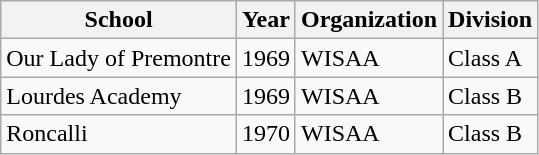<table class="wikitable">
<tr>
<th>School</th>
<th>Year</th>
<th>Organization</th>
<th>Division</th>
</tr>
<tr>
<td>Our Lady of Premontre</td>
<td>1969</td>
<td>WISAA</td>
<td>Class A</td>
</tr>
<tr>
<td>Lourdes Academy</td>
<td>1969</td>
<td>WISAA</td>
<td>Class B</td>
</tr>
<tr>
<td>Roncalli</td>
<td>1970</td>
<td>WISAA</td>
<td>Class B</td>
</tr>
</table>
